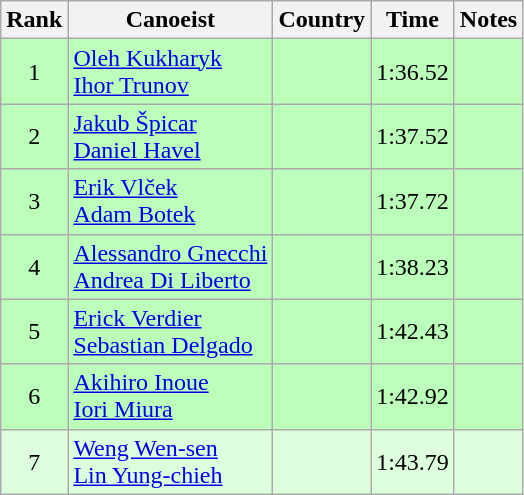<table class="wikitable" style="text-align:center">
<tr>
<th>Rank</th>
<th>Canoeist</th>
<th>Country</th>
<th>Time</th>
<th>Notes</th>
</tr>
<tr bgcolor=bbffbb>
<td>1</td>
<td align="left"><a href='#'>Oleh Kukharyk</a><br><a href='#'>Ihor Trunov</a></td>
<td align="left"></td>
<td>1:36.52</td>
<td></td>
</tr>
<tr bgcolor=bbffbb>
<td>2</td>
<td align="left"><a href='#'>Jakub Špicar</a><br><a href='#'>Daniel Havel</a></td>
<td align="left"></td>
<td>1:37.52</td>
<td></td>
</tr>
<tr bgcolor=bbffbb>
<td>3</td>
<td align="left"><a href='#'>Erik Vlček</a><br><a href='#'>Adam Botek</a></td>
<td align="left"></td>
<td>1:37.72</td>
<td></td>
</tr>
<tr bgcolor=bbffbb>
<td>4</td>
<td align="left"><a href='#'>Alessandro Gnecchi</a><br><a href='#'>Andrea Di Liberto</a></td>
<td align="left"></td>
<td>1:38.23</td>
<td></td>
</tr>
<tr bgcolor=bbffbb>
<td>5</td>
<td align="left"><a href='#'>Erick Verdier</a><br><a href='#'>Sebastian Delgado</a></td>
<td align="left"></td>
<td>1:42.43</td>
<td></td>
</tr>
<tr bgcolor=bbffbb>
<td>6</td>
<td align="left"><a href='#'>Akihiro Inoue</a><br><a href='#'>Iori Miura</a></td>
<td align="left"></td>
<td>1:42.92</td>
<td></td>
</tr>
<tr bgcolor=ddffdd>
<td>7</td>
<td align="left"><a href='#'>Weng Wen-sen</a><br><a href='#'>Lin Yung-chieh</a></td>
<td align="left"></td>
<td>1:43.79</td>
<td></td>
</tr>
</table>
